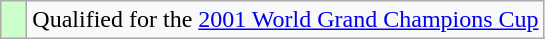<table class="wikitable" style="text-align: left;">
<tr>
<td width=10px bgcolor=#ccffcc></td>
<td>Qualified for the <a href='#'>2001 World Grand Champions Cup</a></td>
</tr>
</table>
